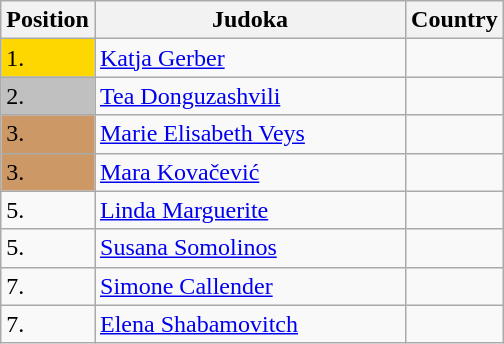<table class=wikitable>
<tr>
<th width=10>Position</th>
<th width=200>Judoka</th>
<th width=10>Country</th>
</tr>
<tr>
<td bgcolor=gold>1.</td>
<td><a href='#'>Katja Gerber</a></td>
<td></td>
</tr>
<tr>
<td bgcolor="silver">2.</td>
<td><a href='#'>Tea Donguzashvili</a></td>
<td></td>
</tr>
<tr>
<td bgcolor="CC9966">3.</td>
<td><a href='#'>Marie Elisabeth Veys</a></td>
<td></td>
</tr>
<tr>
<td bgcolor="CC9966">3.</td>
<td><a href='#'>Mara Kovačević</a></td>
<td></td>
</tr>
<tr>
<td>5.</td>
<td><a href='#'>Linda Marguerite</a></td>
<td></td>
</tr>
<tr>
<td>5.</td>
<td><a href='#'>Susana Somolinos</a></td>
<td></td>
</tr>
<tr>
<td>7.</td>
<td><a href='#'>Simone Callender</a></td>
<td></td>
</tr>
<tr>
<td>7.</td>
<td><a href='#'>Elena Shabamovitch</a></td>
<td></td>
</tr>
</table>
